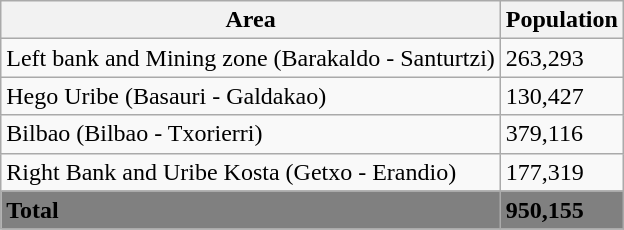<table class="wikitable">
<tr>
<th style="text-align: center;"><strong>Area</strong></th>
<th style="text-align: center;"><strong>Population</strong></th>
</tr>
<tr>
<td>Left bank and Mining zone (Barakaldo - Santurtzi)</td>
<td>263,293</td>
</tr>
<tr>
<td>Hego Uribe (Basauri - Galdakao)</td>
<td>130,427</td>
</tr>
<tr>
<td>Bilbao (Bilbao - Txorierri)</td>
<td>379,116</td>
</tr>
<tr>
<td>Right Bank and Uribe Kosta (Getxo - Erandio)</td>
<td>177,319</td>
</tr>
<tr bgcolor=gray>
<td><strong>Total</strong></td>
<td><strong>950,155</strong></td>
</tr>
</table>
